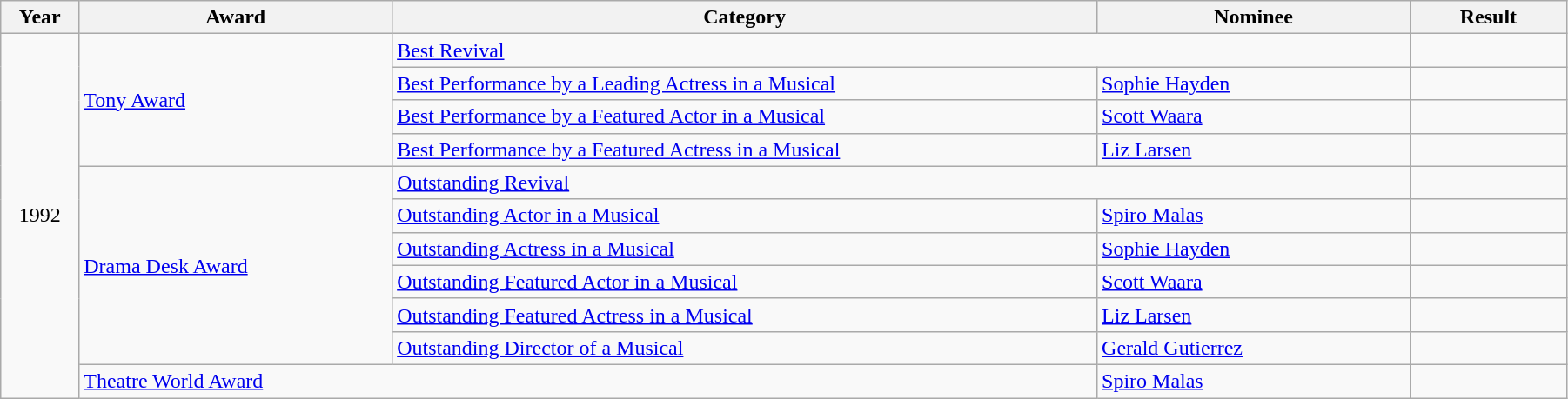<table class="wikitable" width="95%">
<tr>
<th width="5%">Year</th>
<th width="20%">Award</th>
<th width="45%">Category</th>
<th width="20%">Nominee</th>
<th width="10%">Result</th>
</tr>
<tr>
<td rowspan="11" align="center">1992</td>
<td rowspan="4"><a href='#'>Tony Award</a></td>
<td colspan="2"><a href='#'>Best Revival</a></td>
<td></td>
</tr>
<tr>
<td><a href='#'>Best Performance by a Leading Actress in a Musical</a></td>
<td><a href='#'>Sophie Hayden</a></td>
<td></td>
</tr>
<tr>
<td><a href='#'>Best Performance by a Featured Actor in a Musical</a></td>
<td><a href='#'>Scott Waara</a></td>
<td></td>
</tr>
<tr>
<td><a href='#'>Best Performance by a Featured Actress in a Musical</a></td>
<td><a href='#'>Liz Larsen</a></td>
<td></td>
</tr>
<tr>
<td rowspan="6"><a href='#'>Drama Desk Award</a></td>
<td colspan="2"><a href='#'>Outstanding Revival</a></td>
<td></td>
</tr>
<tr>
<td><a href='#'>Outstanding Actor in a Musical</a></td>
<td><a href='#'>Spiro Malas</a></td>
<td></td>
</tr>
<tr>
<td><a href='#'>Outstanding Actress in a Musical</a></td>
<td><a href='#'>Sophie Hayden</a></td>
<td></td>
</tr>
<tr>
<td><a href='#'>Outstanding Featured Actor in a Musical</a></td>
<td><a href='#'>Scott Waara</a></td>
<td></td>
</tr>
<tr>
<td><a href='#'>Outstanding Featured Actress in a Musical</a></td>
<td><a href='#'>Liz Larsen</a></td>
<td></td>
</tr>
<tr>
<td><a href='#'>Outstanding Director of a Musical</a></td>
<td><a href='#'>Gerald Gutierrez</a></td>
<td></td>
</tr>
<tr>
<td colspan="2"><a href='#'>Theatre World Award</a></td>
<td><a href='#'>Spiro Malas</a></td>
<td></td>
</tr>
</table>
